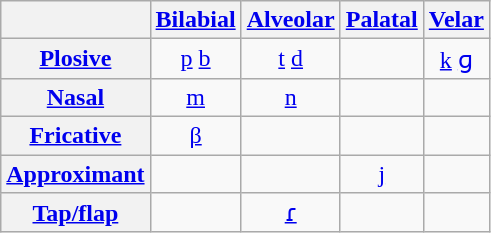<table class="wikitable" style="text-align:center">
<tr>
<th></th>
<th><a href='#'>Bilabial</a></th>
<th><a href='#'>Alveolar</a></th>
<th><a href='#'>Palatal</a></th>
<th><a href='#'>Velar</a></th>
</tr>
<tr>
<th><a href='#'>Plosive</a></th>
<td><a href='#'> p</a> <a href='#'> b</a></td>
<td><a href='#'> t</a> <a href='#'> d</a></td>
<td></td>
<td><a href='#'> k</a> <a href='#'> ɡ</a></td>
</tr>
<tr>
<th><a href='#'>Nasal</a></th>
<td><a href='#'> m</a></td>
<td><a href='#'> n</a></td>
<td></td>
<td></td>
</tr>
<tr>
<th><a href='#'>Fricative</a></th>
<td><a href='#'> β</a></td>
<td></td>
<td></td>
<td></td>
</tr>
<tr>
<th><a href='#'>Approximant</a></th>
<td></td>
<td></td>
<td><a href='#'> j</a></td>
<td></td>
</tr>
<tr>
<th><a href='#'>Tap/flap</a></th>
<td></td>
<td><a href='#'> ɾ</a></td>
<td></td>
<td></td>
</tr>
</table>
